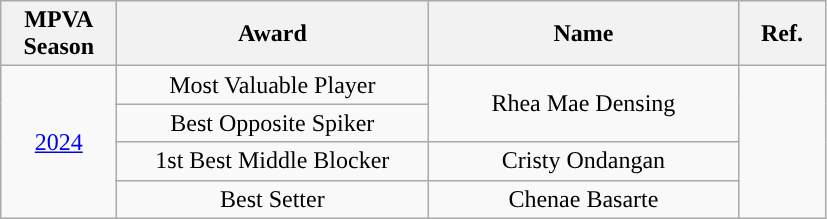<table class="wikitable">
<tr>
<th width=70px>MPVA Season</th>
<th width=200px>Award</th>
<th width=200px>Name</th>
<th width=50px>Ref.</th>
</tr>
<tr align=center>
<td rowspan=4><a href='#'>2024</a></td>
<td>Most Valuable Player</td>
<td rowspan=2>Rhea Mae Densing</td>
<td rowspan=4></td>
</tr>
<tr align=center>
<td>Best Opposite Spiker</td>
</tr>
<tr align=center>
<td>1st Best Middle Blocker</td>
<td>Cristy Ondangan</td>
</tr>
<tr align=center>
<td>Best Setter</td>
<td>Chenae Basarte</td>
</tr>
</table>
